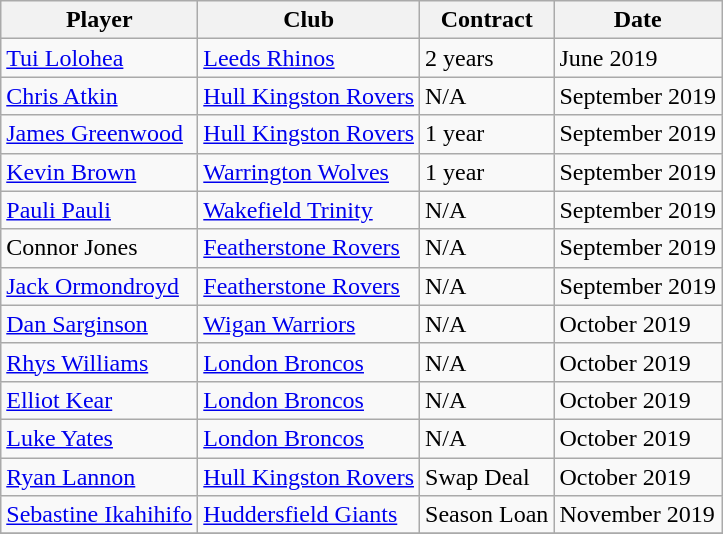<table class="wikitable">
<tr>
<th>Player</th>
<th>Club</th>
<th>Contract</th>
<th>Date</th>
</tr>
<tr>
<td> <a href='#'>Tui Lolohea</a></td>
<td><a href='#'>Leeds Rhinos</a></td>
<td>2 years</td>
<td>June 2019</td>
</tr>
<tr>
<td> <a href='#'>Chris Atkin</a></td>
<td><a href='#'>Hull Kingston Rovers</a></td>
<td>N/A</td>
<td>September 2019</td>
</tr>
<tr>
<td> <a href='#'>James Greenwood</a></td>
<td><a href='#'>Hull Kingston Rovers</a></td>
<td>1 year</td>
<td>September 2019</td>
</tr>
<tr>
<td> <a href='#'>Kevin Brown</a></td>
<td><a href='#'>Warrington Wolves</a></td>
<td>1 year</td>
<td>September 2019</td>
</tr>
<tr>
<td> <a href='#'>Pauli Pauli</a></td>
<td><a href='#'>Wakefield Trinity</a></td>
<td>N/A</td>
<td>September 2019</td>
</tr>
<tr>
<td> Connor Jones</td>
<td><a href='#'>Featherstone Rovers</a></td>
<td>N/A</td>
<td>September 2019</td>
</tr>
<tr>
<td> <a href='#'>Jack Ormondroyd</a></td>
<td><a href='#'>Featherstone Rovers</a></td>
<td>N/A</td>
<td>September 2019</td>
</tr>
<tr>
<td> <a href='#'>Dan Sarginson</a></td>
<td><a href='#'>Wigan Warriors</a></td>
<td>N/A</td>
<td>October 2019 </td>
</tr>
<tr>
<td> <a href='#'>Rhys Williams</a></td>
<td><a href='#'>London Broncos</a></td>
<td>N/A</td>
<td>October 2019</td>
</tr>
<tr>
<td> <a href='#'>Elliot Kear</a></td>
<td><a href='#'>London Broncos</a></td>
<td>N/A</td>
<td>October 2019</td>
</tr>
<tr>
<td> <a href='#'>Luke Yates</a></td>
<td><a href='#'>London Broncos</a></td>
<td>N/A</td>
<td>October 2019</td>
</tr>
<tr>
<td> <a href='#'>Ryan Lannon</a></td>
<td><a href='#'>Hull Kingston Rovers</a></td>
<td>Swap Deal</td>
<td>October 2019</td>
</tr>
<tr>
<td> <a href='#'>Sebastine Ikahihifo</a></td>
<td><a href='#'>Huddersfield Giants</a></td>
<td>Season Loan</td>
<td>November 2019</td>
</tr>
<tr>
</tr>
</table>
